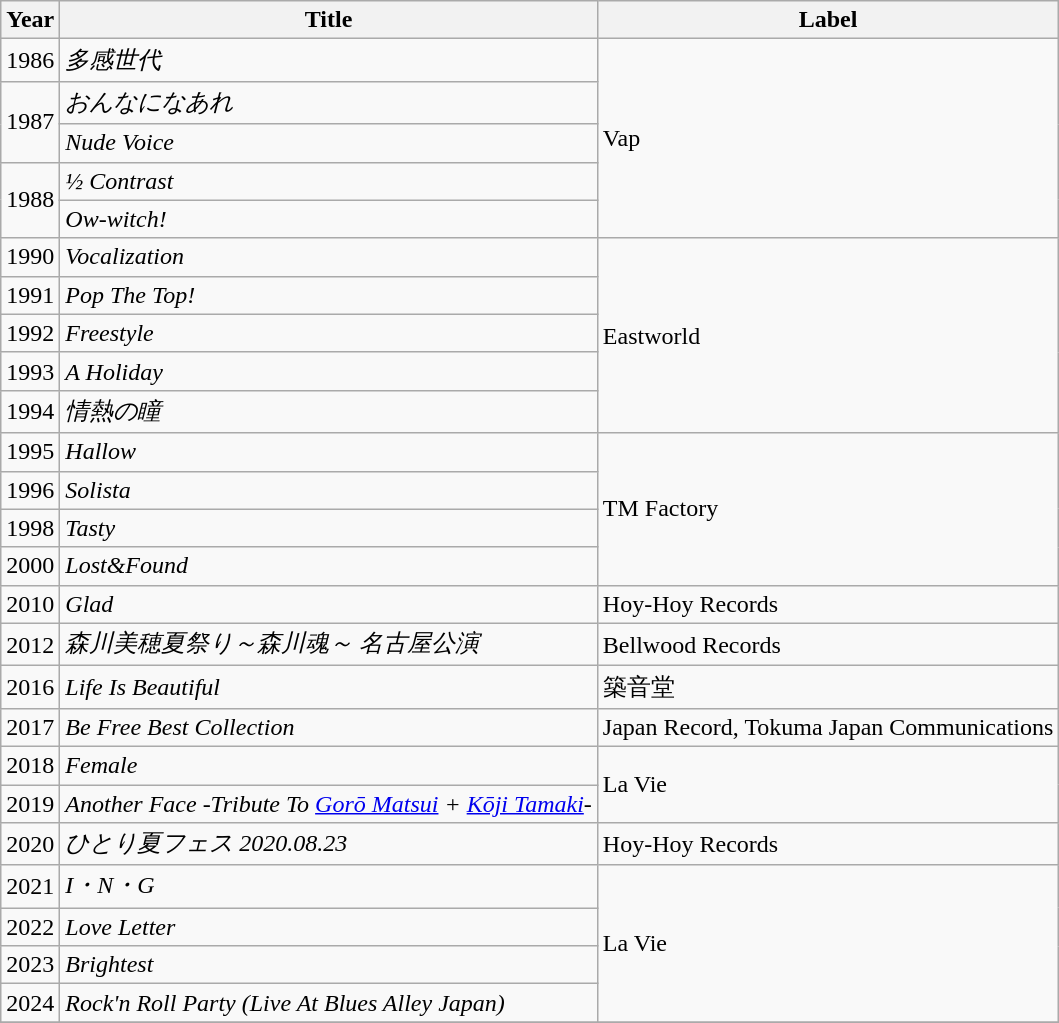<table class="wikitable">
<tr>
<th>Year</th>
<th>Title</th>
<th>Label</th>
</tr>
<tr>
<td>1986</td>
<td><em>多感世代</em></td>
<td rowspan=5>Vap</td>
</tr>
<tr>
<td rowspan=2>1987</td>
<td><em>おんなになあれ</em></td>
</tr>
<tr>
<td><em>Nude Voice</em></td>
</tr>
<tr>
<td rowspan=2>1988</td>
<td><em>½ Contrast</em></td>
</tr>
<tr>
<td><em>Ow-witch!</em></td>
</tr>
<tr>
<td>1990</td>
<td><em>Vocalization</em></td>
<td rowspan=5>Eastworld</td>
</tr>
<tr>
<td>1991</td>
<td><em>Pop The Top!</em></td>
</tr>
<tr>
<td>1992</td>
<td><em>Freestyle</em></td>
</tr>
<tr>
<td>1993</td>
<td><em>A Holiday</em></td>
</tr>
<tr>
<td>1994</td>
<td><em>情熱の瞳</em></td>
</tr>
<tr>
<td>1995</td>
<td><em>Hallow</em></td>
<td rowspan=4>TM Factory</td>
</tr>
<tr>
<td>1996</td>
<td><em>Solista</em></td>
</tr>
<tr>
<td>1998</td>
<td><em>Tasty</em></td>
</tr>
<tr>
<td>2000</td>
<td><em>Lost&Found</em></td>
</tr>
<tr>
<td>2010</td>
<td><em>Glad</em></td>
<td>Hoy-Hoy Records</td>
</tr>
<tr>
<td>2012</td>
<td><em>森川美穂夏祭り～森川魂～ 名古屋公演</em></td>
<td>Bellwood Records</td>
</tr>
<tr>
<td>2016</td>
<td><em>Life Is Beautiful</em></td>
<td>築音堂</td>
</tr>
<tr>
<td>2017</td>
<td><em>Be Free Best Collection</em></td>
<td>Japan Record, Tokuma Japan Communications</td>
</tr>
<tr>
<td>2018</td>
<td><em>Female</em></td>
<td rowspan=2>La Vie</td>
</tr>
<tr>
<td>2019</td>
<td><em>Another Face -Tribute To <a href='#'>Gorō Matsui</a> + <a href='#'>Kōji Tamaki</a>-</em></td>
</tr>
<tr>
<td>2020</td>
<td><em>ひとり夏フェス 2020.08.23</em></td>
<td>Hoy-Hoy Records</td>
</tr>
<tr>
<td>2021</td>
<td><em>I・N・G</em></td>
<td rowspan=4>La Vie</td>
</tr>
<tr>
<td>2022</td>
<td><em>Love Letter</em></td>
</tr>
<tr>
<td>2023</td>
<td><em>Brightest</em></td>
</tr>
<tr>
<td>2024</td>
<td><em>Rock'n Roll Party (Live At Blues Alley Japan)</em></td>
</tr>
<tr>
</tr>
</table>
